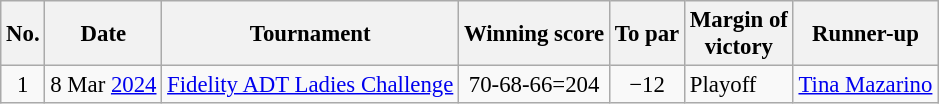<table class="wikitable" style="font-size:95%;">
<tr>
<th>No.</th>
<th>Date</th>
<th>Tournament</th>
<th>Winning score</th>
<th>To par</th>
<th>Margin of<br>victory</th>
<th>Runner-up</th>
</tr>
<tr>
<td align=center>1</td>
<td align=right>8 Mar <a href='#'>2024</a></td>
<td><a href='#'>Fidelity ADT Ladies Challenge</a></td>
<td align=center>70-68-66=204</td>
<td align=center>−12</td>
<td>Playoff</td>
<td> <a href='#'>Tina Mazarino</a></td>
</tr>
</table>
